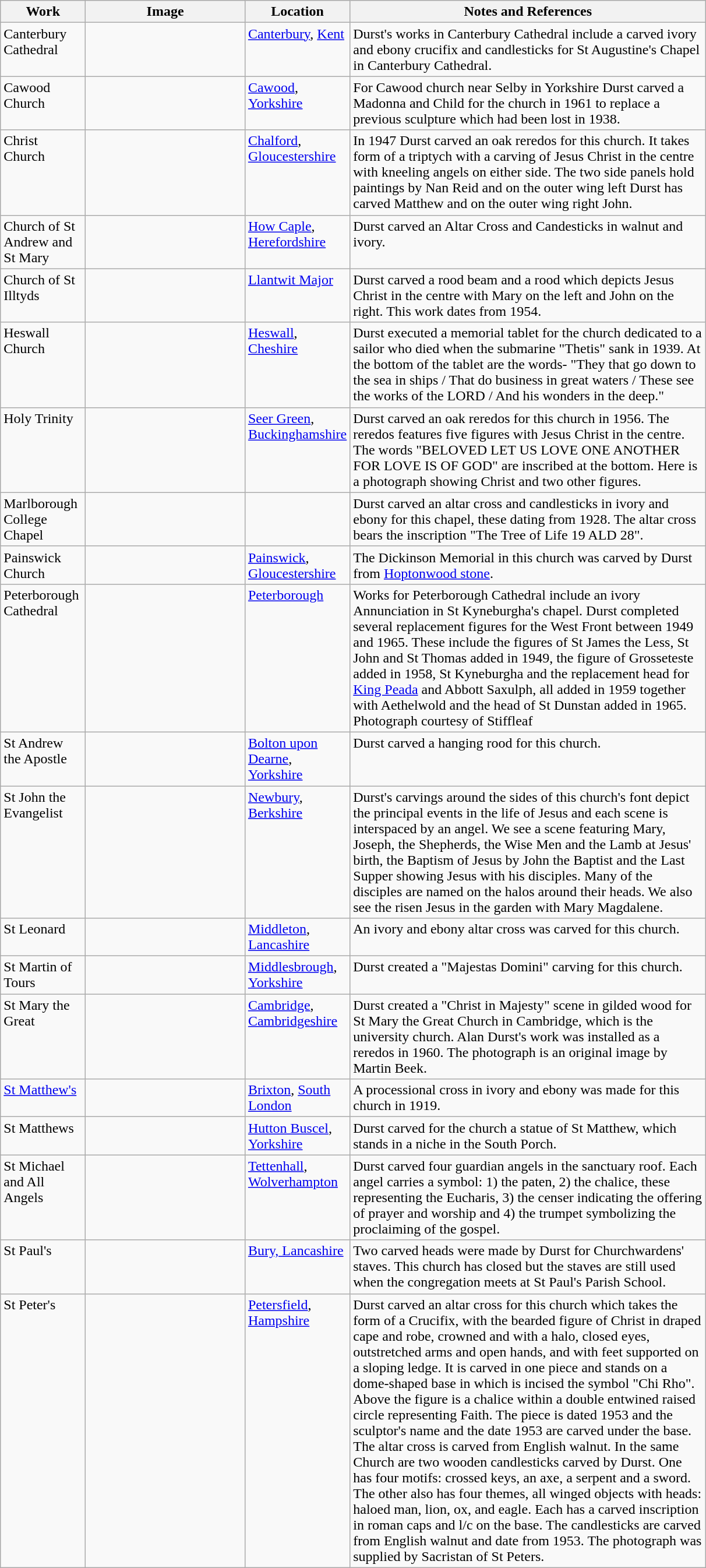<table class="wikitable sortable">
<tr>
<th style="width:90px">Work</th>
<th style="width:175px">Image</th>
<th style="width:100px">Location</th>
<th style="width:400px" class="unsortable">Notes and References</th>
</tr>
<tr valign="top">
<td>Canterbury Cathedral</td>
<td></td>
<td><a href='#'>Canterbury</a>, <a href='#'>Kent</a></td>
<td>Durst's works in Canterbury Cathedral include a carved ivory and ebony crucifix and candlesticks for St Augustine's Chapel in Canterbury Cathedral.</td>
</tr>
<tr valign="top">
<td>Cawood Church</td>
<td></td>
<td><a href='#'>Cawood</a>, <a href='#'>Yorkshire</a></td>
<td>For Cawood church near Selby in Yorkshire Durst carved a Madonna and Child for the church in 1961 to replace a previous sculpture which had been lost in 1938.</td>
</tr>
<tr valign="top">
<td>Christ Church</td>
<td></td>
<td><a href='#'>Chalford</a>, <a href='#'>Gloucestershire</a></td>
<td>In 1947 Durst carved an oak reredos for this church. It takes form of a triptych with a carving of Jesus Christ in the centre with kneeling angels on either side. The two side panels hold paintings by Nan Reid and on the outer wing left Durst has carved Matthew and on the outer wing right John.</td>
</tr>
<tr valign="top">
<td>Church of St Andrew and St Mary</td>
<td></td>
<td><a href='#'>How Caple</a>, <a href='#'>Herefordshire</a></td>
<td>Durst carved an Altar Cross and Candesticks in walnut and ivory.</td>
</tr>
<tr valign="top">
<td>Church of St Illtyds</td>
<td></td>
<td><a href='#'>Llantwit Major</a></td>
<td>Durst carved a rood beam and a rood which depicts Jesus Christ in the centre with Mary on the left and John on the right. This work dates from 1954.</td>
</tr>
<tr valign="top">
<td>Heswall Church</td>
<td></td>
<td><a href='#'>Heswall</a>, <a href='#'>Cheshire</a></td>
<td>Durst executed a memorial tablet for the church dedicated to a sailor who died when the submarine "Thetis" sank in 1939. At the bottom of the tablet are the words- "They that go down to the sea in ships / That do business in great waters / These see the works of the LORD / And his wonders in the deep."</td>
</tr>
<tr valign="top">
<td>Holy Trinity</td>
<td></td>
<td><a href='#'>Seer Green</a>, <a href='#'>Buckinghamshire</a></td>
<td>Durst carved an oak reredos for this church in 1956. The reredos features five figures with Jesus Christ in the centre. The words "BELOVED LET US LOVE ONE ANOTHER FOR LOVE IS OF GOD" are inscribed at the bottom. Here is a photograph showing Christ and two other figures.</td>
</tr>
<tr valign="top">
<td>Marlborough College Chapel</td>
<td></td>
<td></td>
<td>Durst carved an altar cross and candlesticks in ivory and ebony for this chapel, these dating from 1928. The altar cross bears the inscription "The Tree of Life 19 ALD 28".</td>
</tr>
<tr valign="top">
<td>Painswick Church</td>
<td></td>
<td><a href='#'>Painswick</a>, <a href='#'>Gloucestershire</a></td>
<td>The Dickinson Memorial in this church was carved by Durst from <a href='#'>Hoptonwood stone</a>.</td>
</tr>
<tr valign="top">
<td>Peterborough Cathedral</td>
<td></td>
<td><a href='#'>Peterborough</a></td>
<td>Works for Peterborough Cathedral include an ivory Annunciation in St Kyneburgha's chapel. Durst completed several replacement figures for the West Front between 1949 and 1965. These include the figures of St James the Less, St John and St Thomas added in 1949, the figure of Grosseteste added in 1958, St Kyneburgha and the replacement head for <a href='#'>King Peada</a> and Abbott Saxulph, all added in 1959 together with Aethelwold and the head of St Dunstan added in 1965.   Photograph courtesy of Stiffleaf</td>
</tr>
<tr valign="top">
<td>St Andrew the Apostle</td>
<td></td>
<td><a href='#'>Bolton upon Dearne</a>,  <a href='#'>Yorkshire</a></td>
<td>Durst carved a hanging rood for this church.</td>
</tr>
<tr valign="top">
<td>St John the Evangelist</td>
<td></td>
<td><a href='#'>Newbury</a>, <a href='#'>Berkshire</a></td>
<td>Durst's carvings around the sides of this church's font depict the principal events in the life of Jesus and each scene is interspaced by an angel. We see a scene featuring Mary, Joseph, the Shepherds, the Wise Men and the Lamb at Jesus' birth, the Baptism of Jesus by John the Baptist and the Last Supper showing Jesus with his disciples. Many of the disciples are named on the halos around their heads. We also see the risen Jesus in the garden with Mary Magdalene.</td>
</tr>
<tr valign="top">
<td>St Leonard</td>
<td></td>
<td><a href='#'>Middleton</a>, <a href='#'>Lancashire</a></td>
<td>An ivory and ebony altar cross was carved for this church.</td>
</tr>
<tr valign="top">
<td>St Martin of Tours</td>
<td></td>
<td><a href='#'>Middlesbrough</a>, <a href='#'>Yorkshire</a></td>
<td>Durst created a "Majestas Domini" carving for this church.</td>
</tr>
<tr valign="top">
<td>St Mary the Great</td>
<td></td>
<td><a href='#'>Cambridge</a>, <a href='#'>Cambridgeshire</a></td>
<td>Durst created a "Christ in Majesty" scene in gilded wood for St Mary the Great Church in Cambridge, which is the university church. Alan Durst's work was installed as a reredos in 1960. The photograph is an original image by Martin Beek.</td>
</tr>
<tr valign="top">
<td><a href='#'>St Matthew's</a></td>
<td></td>
<td><a href='#'>Brixton</a>, <a href='#'>South London</a></td>
<td>A processional cross in ivory and ebony was made for this church in 1919.</td>
</tr>
<tr valign="top">
<td>St Matthews</td>
<td></td>
<td><a href='#'>Hutton Buscel</a>, <a href='#'>Yorkshire</a></td>
<td>Durst carved for the church a statue of St Matthew, which stands in a niche in the South Porch.</td>
</tr>
<tr valign="top">
<td>St Michael and All Angels</td>
<td></td>
<td><a href='#'>Tettenhall</a>, <a href='#'>Wolverhampton</a></td>
<td>Durst carved four guardian angels in the sanctuary roof. Each angel carries a symbol: 1) the paten, 2) the chalice, these representing the Eucharis, 3) the censer indicating the offering of prayer and worship and 4) the trumpet symbolizing the proclaiming of the gospel.</td>
</tr>
<tr valign="top">
<td>St Paul's</td>
<td></td>
<td><a href='#'>Bury, Lancashire</a></td>
<td>Two carved heads were made by Durst for Churchwardens' staves. This church has closed but the staves are still used when the congregation meets at St Paul's Parish School.</td>
</tr>
<tr valign="top">
<td>St Peter's</td>
<td></td>
<td><a href='#'>Petersfield</a>, <a href='#'>Hampshire</a></td>
<td>Durst carved an altar cross for this church which takes the form of a Crucifix, with the bearded figure of Christ in draped cape and robe, crowned and with a halo, closed eyes, outstretched arms and open hands, and with feet supported on a sloping ledge. It is carved in one piece and stands on a dome-shaped base in which is incised the symbol "Chi Rho". Above the figure is a chalice within a double entwined raised circle representing Faith. The piece is dated 1953 and the sculptor's name and the date 1953 are carved under the base. The altar cross is carved from English walnut. In the same Church are two wooden candlesticks carved by Durst. One has four motifs: crossed keys, an axe, a serpent and a sword. The other also has four themes, all winged objects with heads: haloed man, lion, ox, and eagle. Each has a carved inscription in roman caps and l/c on the base. The candlesticks are carved from English walnut and date from 1953. The photograph was supplied by Sacristan of St Peters.</td>
</tr>
</table>
